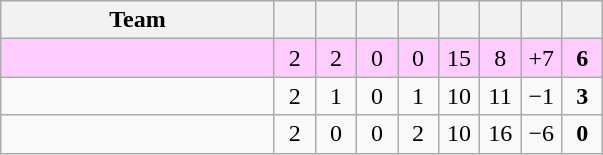<table class="wikitable" style="text-align: center;">
<tr>
<th width="175">Team</th>
<th width="20"></th>
<th width="20"></th>
<th width="20"></th>
<th width="20"></th>
<th width="20"></th>
<th width="20"></th>
<th width="20"></th>
<th width="20"></th>
</tr>
<tr bgcolor="#ffccff">
<td align=left></td>
<td>2</td>
<td>2</td>
<td>0</td>
<td>0</td>
<td>15</td>
<td>8</td>
<td>+7</td>
<td><strong>6</strong></td>
</tr>
<tr>
<td align=left></td>
<td>2</td>
<td>1</td>
<td>0</td>
<td>1</td>
<td>10</td>
<td>11</td>
<td>−1</td>
<td><strong>3</strong></td>
</tr>
<tr>
<td align=left></td>
<td>2</td>
<td>0</td>
<td>0</td>
<td>2</td>
<td>10</td>
<td>16</td>
<td>−6</td>
<td><strong>0</strong></td>
</tr>
</table>
